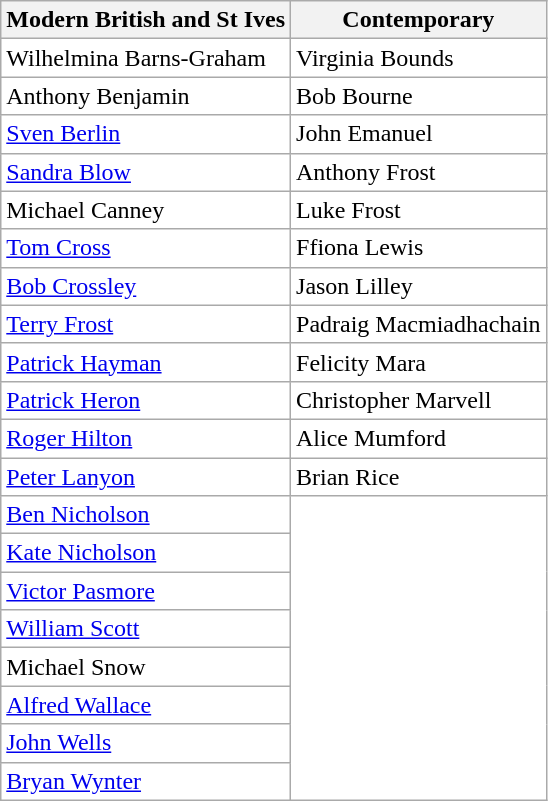<table class="wikitable" style="background: white;">
<tr>
<th>Modern British and St Ives</th>
<th>Contemporary</th>
</tr>
<tr>
<td>Wilhelmina Barns-Graham</td>
<td>Virginia Bounds</td>
</tr>
<tr>
<td>Anthony Benjamin</td>
<td>Bob Bourne</td>
</tr>
<tr>
<td><a href='#'>Sven Berlin</a></td>
<td>John Emanuel</td>
</tr>
<tr>
<td><a href='#'>Sandra Blow</a></td>
<td>Anthony Frost</td>
</tr>
<tr>
<td>Michael Canney</td>
<td>Luke Frost</td>
</tr>
<tr>
<td><a href='#'>Tom Cross</a></td>
<td>Ffiona Lewis</td>
</tr>
<tr>
<td><a href='#'>Bob Crossley</a></td>
<td>Jason Lilley</td>
</tr>
<tr>
<td><a href='#'>Terry Frost</a></td>
<td>Padraig Macmiadhachain</td>
</tr>
<tr>
<td><a href='#'>Patrick Hayman</a></td>
<td>Felicity Mara</td>
</tr>
<tr>
<td><a href='#'>Patrick Heron</a></td>
<td>Christopher Marvell</td>
</tr>
<tr>
<td><a href='#'>Roger Hilton</a></td>
<td>Alice Mumford</td>
</tr>
<tr>
<td><a href='#'>Peter Lanyon</a></td>
<td>Brian Rice</td>
</tr>
<tr>
<td><a href='#'>Ben Nicholson</a></td>
</tr>
<tr>
<td><a href='#'>Kate Nicholson</a></td>
</tr>
<tr>
<td><a href='#'>Victor Pasmore</a></td>
</tr>
<tr>
<td><a href='#'>William Scott</a></td>
</tr>
<tr>
<td>Michael Snow</td>
</tr>
<tr>
<td><a href='#'>Alfred Wallace</a></td>
</tr>
<tr>
<td><a href='#'>John Wells</a></td>
</tr>
<tr>
<td><a href='#'>Bryan Wynter</a></td>
</tr>
</table>
